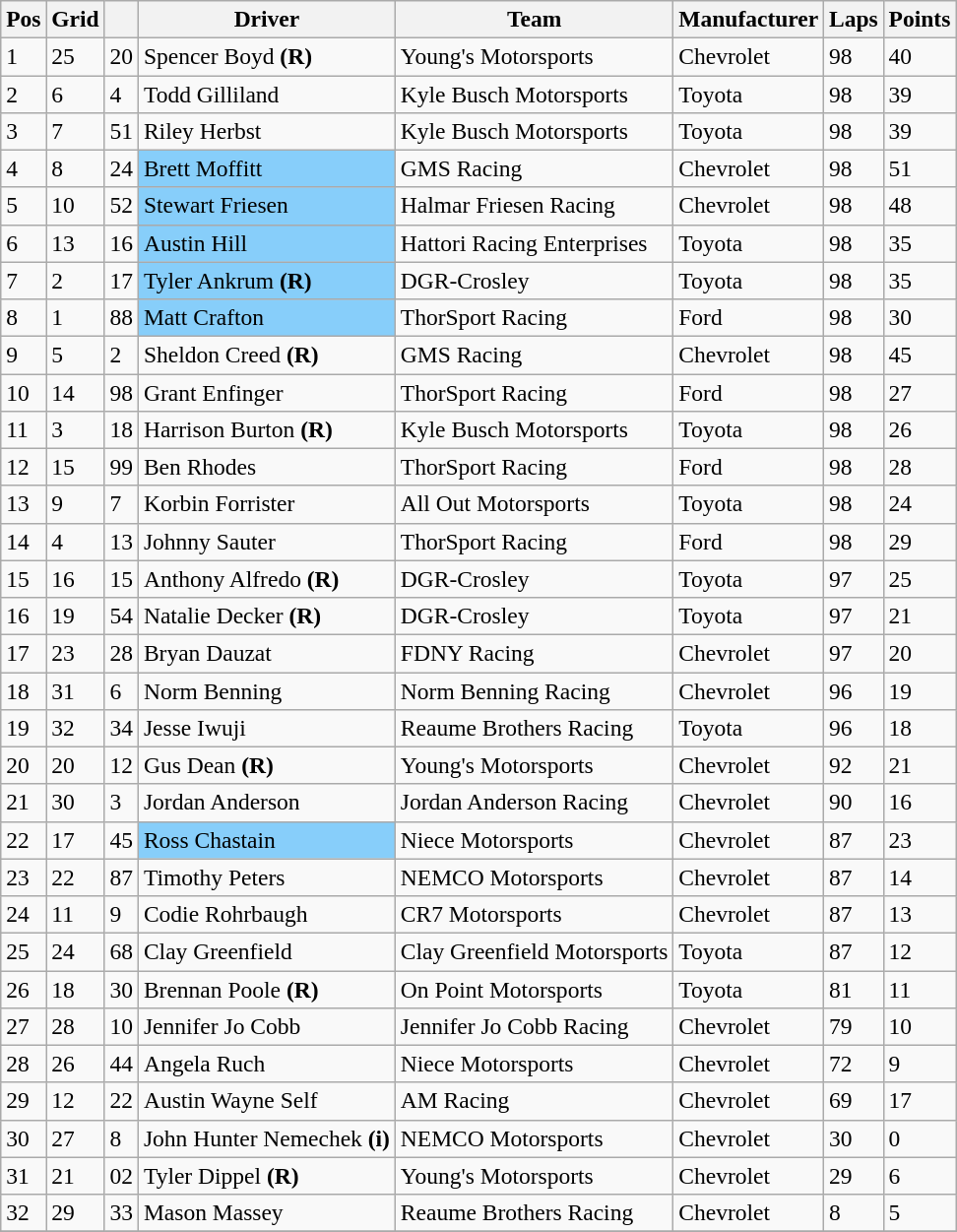<table class="wikitable" style="font-size:98%">
<tr>
<th>Pos</th>
<th>Grid</th>
<th></th>
<th>Driver</th>
<th>Team</th>
<th>Manufacturer</th>
<th>Laps</th>
<th>Points</th>
</tr>
<tr>
<td>1</td>
<td>25</td>
<td>20</td>
<td>Spencer Boyd <strong>(R)</strong></td>
<td>Young's Motorsports</td>
<td>Chevrolet</td>
<td>98</td>
<td>40</td>
</tr>
<tr>
<td>2</td>
<td>6</td>
<td>4</td>
<td>Todd Gilliland</td>
<td>Kyle Busch Motorsports</td>
<td>Toyota</td>
<td>98</td>
<td>39</td>
</tr>
<tr>
<td>3</td>
<td>7</td>
<td>51</td>
<td>Riley Herbst</td>
<td>Kyle Busch Motorsports</td>
<td>Toyota</td>
<td>98</td>
<td>39</td>
</tr>
<tr>
<td>4</td>
<td>8</td>
<td>24</td>
<td style="text-align:left;background:#87CEFA">Brett Moffitt</td>
<td>GMS Racing</td>
<td>Chevrolet</td>
<td>98</td>
<td>51</td>
</tr>
<tr>
<td>5</td>
<td>10</td>
<td>52</td>
<td style="text-align:left;background:#87CEFA">Stewart Friesen</td>
<td>Halmar Friesen Racing</td>
<td>Chevrolet</td>
<td>98</td>
<td>48</td>
</tr>
<tr>
<td>6</td>
<td>13</td>
<td>16</td>
<td style="text-align:left;background:#87CEFA">Austin Hill</td>
<td>Hattori Racing Enterprises</td>
<td>Toyota</td>
<td>98</td>
<td>35</td>
</tr>
<tr>
<td>7</td>
<td>2</td>
<td>17</td>
<td style="text-align:left;background:#87CEFA">Tyler Ankrum <strong>(R)</strong></td>
<td>DGR-Crosley</td>
<td>Toyota</td>
<td>98</td>
<td>35</td>
</tr>
<tr>
<td>8</td>
<td>1</td>
<td>88</td>
<td style="text-align:left;background:#87CEFA">Matt Crafton</td>
<td>ThorSport Racing</td>
<td>Ford</td>
<td>98</td>
<td>30</td>
</tr>
<tr>
<td>9</td>
<td>5</td>
<td>2</td>
<td>Sheldon Creed <strong>(R)</strong></td>
<td>GMS Racing</td>
<td>Chevrolet</td>
<td>98</td>
<td>45</td>
</tr>
<tr>
<td>10</td>
<td>14</td>
<td>98</td>
<td>Grant Enfinger</td>
<td>ThorSport Racing</td>
<td>Ford</td>
<td>98</td>
<td>27</td>
</tr>
<tr>
<td>11</td>
<td>3</td>
<td>18</td>
<td>Harrison Burton <strong>(R)</strong></td>
<td>Kyle Busch Motorsports</td>
<td>Toyota</td>
<td>98</td>
<td>26</td>
</tr>
<tr>
<td>12</td>
<td>15</td>
<td>99</td>
<td>Ben Rhodes</td>
<td>ThorSport Racing</td>
<td>Ford</td>
<td>98</td>
<td>28</td>
</tr>
<tr>
<td>13</td>
<td>9</td>
<td>7</td>
<td>Korbin Forrister</td>
<td>All Out Motorsports</td>
<td>Toyota</td>
<td>98</td>
<td>24</td>
</tr>
<tr>
<td>14</td>
<td>4</td>
<td>13</td>
<td>Johnny Sauter</td>
<td>ThorSport Racing</td>
<td>Ford</td>
<td>98</td>
<td>29</td>
</tr>
<tr>
<td>15</td>
<td>16</td>
<td>15</td>
<td>Anthony Alfredo <strong>(R)</strong></td>
<td>DGR-Crosley</td>
<td>Toyota</td>
<td>97</td>
<td>25</td>
</tr>
<tr>
<td>16</td>
<td>19</td>
<td>54</td>
<td>Natalie Decker <strong>(R)</strong></td>
<td>DGR-Crosley</td>
<td>Toyota</td>
<td>97</td>
<td>21</td>
</tr>
<tr>
<td>17</td>
<td>23</td>
<td>28</td>
<td>Bryan Dauzat</td>
<td>FDNY Racing</td>
<td>Chevrolet</td>
<td>97</td>
<td>20</td>
</tr>
<tr>
<td>18</td>
<td>31</td>
<td>6</td>
<td>Norm Benning</td>
<td>Norm Benning Racing</td>
<td>Chevrolet</td>
<td>96</td>
<td>19</td>
</tr>
<tr>
<td>19</td>
<td>32</td>
<td>34</td>
<td>Jesse Iwuji</td>
<td>Reaume Brothers Racing</td>
<td>Toyota</td>
<td>96</td>
<td>18</td>
</tr>
<tr>
<td>20</td>
<td>20</td>
<td>12</td>
<td>Gus Dean <strong>(R)</strong></td>
<td>Young's Motorsports</td>
<td>Chevrolet</td>
<td>92</td>
<td>21</td>
</tr>
<tr>
<td>21</td>
<td>30</td>
<td>3</td>
<td>Jordan Anderson</td>
<td>Jordan Anderson Racing</td>
<td>Chevrolet</td>
<td>90</td>
<td>16</td>
</tr>
<tr>
<td>22</td>
<td>17</td>
<td>45</td>
<td style="text-align:left;background:#87CEFA">Ross Chastain</td>
<td>Niece Motorsports</td>
<td>Chevrolet</td>
<td>87</td>
<td>23</td>
</tr>
<tr>
<td>23</td>
<td>22</td>
<td>87</td>
<td>Timothy Peters</td>
<td>NEMCO Motorsports</td>
<td>Chevrolet</td>
<td>87</td>
<td>14</td>
</tr>
<tr>
<td>24</td>
<td>11</td>
<td>9</td>
<td>Codie Rohrbaugh</td>
<td>CR7 Motorsports</td>
<td>Chevrolet</td>
<td>87</td>
<td>13</td>
</tr>
<tr>
<td>25</td>
<td>24</td>
<td>68</td>
<td>Clay Greenfield</td>
<td>Clay Greenfield Motorsports</td>
<td>Toyota</td>
<td>87</td>
<td>12</td>
</tr>
<tr>
<td>26</td>
<td>18</td>
<td>30</td>
<td>Brennan Poole <strong>(R)</strong></td>
<td>On Point Motorsports</td>
<td>Toyota</td>
<td>81</td>
<td>11</td>
</tr>
<tr>
<td>27</td>
<td>28</td>
<td>10</td>
<td>Jennifer Jo Cobb</td>
<td>Jennifer Jo Cobb Racing</td>
<td>Chevrolet</td>
<td>79</td>
<td>10</td>
</tr>
<tr>
<td>28</td>
<td>26</td>
<td>44</td>
<td>Angela Ruch</td>
<td>Niece Motorsports</td>
<td>Chevrolet</td>
<td>72</td>
<td>9</td>
</tr>
<tr>
<td>29</td>
<td>12</td>
<td>22</td>
<td>Austin Wayne Self</td>
<td>AM Racing</td>
<td>Chevrolet</td>
<td>69</td>
<td>17</td>
</tr>
<tr>
<td>30</td>
<td>27</td>
<td>8</td>
<td>John Hunter Nemechek <strong>(i)</strong></td>
<td>NEMCO Motorsports</td>
<td>Chevrolet</td>
<td>30</td>
<td>0</td>
</tr>
<tr>
<td>31</td>
<td>21</td>
<td>02</td>
<td>Tyler Dippel <strong>(R)</strong></td>
<td>Young's Motorsports</td>
<td>Chevrolet</td>
<td>29</td>
<td>6</td>
</tr>
<tr>
<td>32</td>
<td>29</td>
<td>33</td>
<td>Mason Massey</td>
<td>Reaume Brothers Racing</td>
<td>Chevrolet</td>
<td>8</td>
<td>5</td>
</tr>
<tr>
</tr>
</table>
